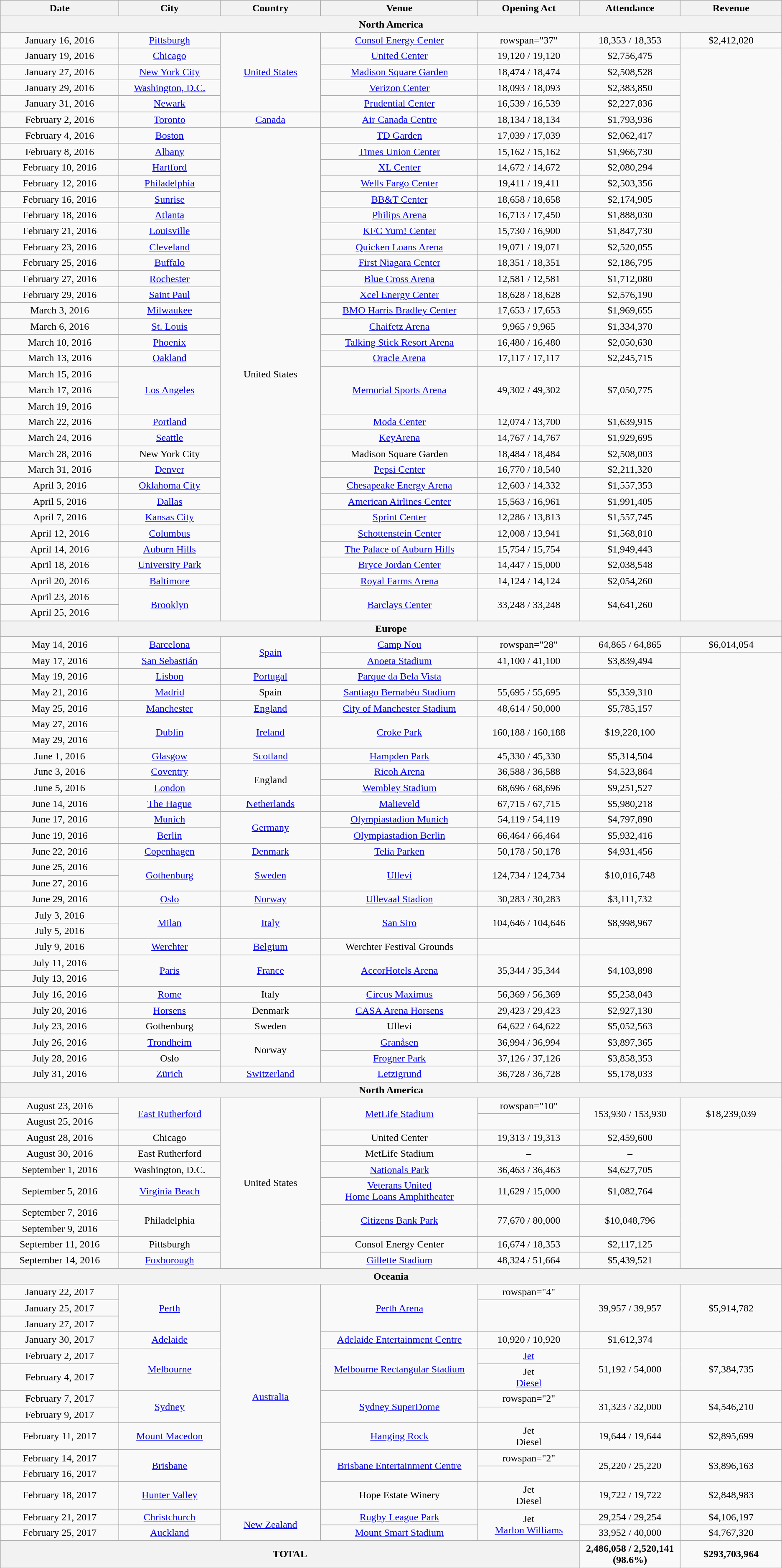<table class="wikitable" style="text-align:center;">
<tr>
<th scope="col" style="width:12em;">Date</th>
<th scope="col" style="width:10em;">City</th>
<th scope="col" style="width:10em;">Country</th>
<th scope="col" style="width:16em;">Venue</th>
<th scope="col" style="width:10em;">Opening Act</th>
<th scope="col" style="width:10em;">Attendance</th>
<th scope="col" style="width:10em;">Revenue</th>
</tr>
<tr>
<th colspan="24">North America</th>
</tr>
<tr>
<td>January 16, 2016</td>
<td><a href='#'>Pittsburgh</a></td>
<td rowspan="5"><a href='#'>United States</a></td>
<td><a href='#'>Consol Energy Center</a></td>
<td>rowspan="37" </td>
<td>18,353 / 18,353</td>
<td>$2,412,020</td>
</tr>
<tr>
<td>January 19, 2016</td>
<td><a href='#'>Chicago</a></td>
<td><a href='#'>United Center</a></td>
<td>19,120 / 19,120</td>
<td>$2,756,475</td>
</tr>
<tr>
<td>January 27, 2016</td>
<td><a href='#'>New York City</a></td>
<td><a href='#'>Madison Square Garden</a></td>
<td>18,474 / 18,474</td>
<td>$2,508,528</td>
</tr>
<tr>
<td>January 29, 2016</td>
<td><a href='#'>Washington, D.C.</a></td>
<td><a href='#'>Verizon Center</a></td>
<td>18,093 / 18,093</td>
<td>$2,383,850</td>
</tr>
<tr>
<td>January 31, 2016</td>
<td><a href='#'>Newark</a></td>
<td><a href='#'>Prudential Center</a></td>
<td>16,539 / 16,539</td>
<td>$2,227,836</td>
</tr>
<tr>
<td>February 2, 2016</td>
<td><a href='#'>Toronto</a></td>
<td><a href='#'>Canada</a></td>
<td><a href='#'>Air Canada Centre</a></td>
<td>18,134 / 18,134</td>
<td>$1,793,936</td>
</tr>
<tr>
<td>February 4, 2016</td>
<td><a href='#'>Boston</a></td>
<td rowspan="31">United States</td>
<td><a href='#'>TD Garden</a></td>
<td>17,039 / 17,039</td>
<td>$2,062,417</td>
</tr>
<tr>
<td>February 8, 2016</td>
<td><a href='#'>Albany</a></td>
<td><a href='#'>Times Union Center</a></td>
<td>15,162 / 15,162</td>
<td>$1,966,730</td>
</tr>
<tr>
<td>February 10, 2016</td>
<td><a href='#'>Hartford</a></td>
<td><a href='#'>XL Center</a></td>
<td>14,672 / 14,672</td>
<td>$2,080,294</td>
</tr>
<tr>
<td>February 12, 2016</td>
<td><a href='#'>Philadelphia</a></td>
<td><a href='#'>Wells Fargo Center</a></td>
<td>19,411 / 19,411</td>
<td>$2,503,356</td>
</tr>
<tr>
<td>February 16, 2016</td>
<td><a href='#'>Sunrise</a></td>
<td><a href='#'>BB&T Center</a></td>
<td>18,658 / 18,658</td>
<td>$2,174,905</td>
</tr>
<tr>
<td>February 18, 2016</td>
<td><a href='#'>Atlanta</a></td>
<td><a href='#'>Philips Arena</a></td>
<td>16,713 / 17,450</td>
<td>$1,888,030</td>
</tr>
<tr>
<td>February 21, 2016</td>
<td><a href='#'>Louisville</a></td>
<td><a href='#'>KFC Yum! Center</a></td>
<td>15,730 / 16,900</td>
<td>$1,847,730</td>
</tr>
<tr>
<td>February 23, 2016</td>
<td><a href='#'>Cleveland</a></td>
<td><a href='#'>Quicken Loans Arena</a></td>
<td>19,071 / 19,071</td>
<td>$2,520,055</td>
</tr>
<tr>
<td>February 25, 2016</td>
<td><a href='#'>Buffalo</a></td>
<td><a href='#'>First Niagara Center</a></td>
<td>18,351 / 18,351</td>
<td>$2,186,795</td>
</tr>
<tr>
<td>February 27, 2016</td>
<td><a href='#'>Rochester</a></td>
<td><a href='#'>Blue Cross Arena</a></td>
<td>12,581 / 12,581</td>
<td>$1,712,080</td>
</tr>
<tr>
<td>February 29, 2016</td>
<td><a href='#'>Saint Paul</a></td>
<td><a href='#'>Xcel Energy Center</a></td>
<td>18,628 / 18,628</td>
<td>$2,576,190</td>
</tr>
<tr>
<td>March 3, 2016</td>
<td><a href='#'>Milwaukee</a></td>
<td><a href='#'>BMO Harris Bradley Center</a></td>
<td>17,653 / 17,653</td>
<td>$1,969,655</td>
</tr>
<tr>
<td>March 6, 2016</td>
<td><a href='#'>St. Louis</a></td>
<td><a href='#'>Chaifetz Arena</a></td>
<td>9,965 / 9,965</td>
<td>$1,334,370</td>
</tr>
<tr>
<td>March 10, 2016</td>
<td><a href='#'>Phoenix</a></td>
<td><a href='#'>Talking Stick Resort Arena</a></td>
<td>16,480 / 16,480</td>
<td>$2,050,630</td>
</tr>
<tr>
<td>March 13, 2016</td>
<td><a href='#'>Oakland</a></td>
<td><a href='#'>Oracle Arena</a></td>
<td>17,117 / 17,117</td>
<td>$2,245,715</td>
</tr>
<tr>
<td>March 15, 2016</td>
<td rowspan="3"><a href='#'>Los Angeles</a></td>
<td rowspan="3"><a href='#'>Memorial Sports Arena</a></td>
<td rowspan="3">49,302 / 49,302</td>
<td rowspan="3">$7,050,775</td>
</tr>
<tr>
<td>March 17, 2016</td>
</tr>
<tr>
<td>March 19, 2016</td>
</tr>
<tr>
<td>March 22, 2016</td>
<td><a href='#'>Portland</a></td>
<td><a href='#'>Moda Center</a></td>
<td>12,074 / 13,700</td>
<td>$1,639,915</td>
</tr>
<tr>
<td>March 24, 2016</td>
<td><a href='#'>Seattle</a></td>
<td><a href='#'>KeyArena</a></td>
<td>14,767 / 14,767</td>
<td>$1,929,695</td>
</tr>
<tr>
<td>March 28, 2016</td>
<td>New York City</td>
<td>Madison Square Garden</td>
<td>18,484 / 18,484</td>
<td>$2,508,003</td>
</tr>
<tr>
<td>March 31, 2016</td>
<td><a href='#'>Denver</a></td>
<td><a href='#'>Pepsi Center</a></td>
<td>16,770 / 18,540</td>
<td>$2,211,320</td>
</tr>
<tr>
<td>April 3, 2016</td>
<td><a href='#'>Oklahoma City</a></td>
<td><a href='#'>Chesapeake Energy Arena</a></td>
<td>12,603 / 14,332</td>
<td>$1,557,353</td>
</tr>
<tr>
<td>April 5, 2016</td>
<td><a href='#'>Dallas</a></td>
<td><a href='#'>American Airlines Center</a></td>
<td>15,563 / 16,961</td>
<td>$1,991,405</td>
</tr>
<tr>
<td>April 7, 2016</td>
<td><a href='#'>Kansas City</a></td>
<td><a href='#'>Sprint Center</a></td>
<td>12,286 / 13,813</td>
<td>$1,557,745</td>
</tr>
<tr>
<td>April 12, 2016</td>
<td><a href='#'>Columbus</a></td>
<td><a href='#'>Schottenstein Center</a></td>
<td>12,008 / 13,941</td>
<td>$1,568,810</td>
</tr>
<tr>
<td>April 14, 2016</td>
<td><a href='#'>Auburn Hills</a></td>
<td><a href='#'>The Palace of Auburn Hills</a></td>
<td>15,754 / 15,754</td>
<td>$1,949,443</td>
</tr>
<tr>
<td>April 18, 2016</td>
<td><a href='#'>University Park</a></td>
<td><a href='#'>Bryce Jordan Center</a></td>
<td>14,447 / 15,000</td>
<td>$2,038,548</td>
</tr>
<tr>
<td>April 20, 2016</td>
<td><a href='#'>Baltimore</a></td>
<td><a href='#'>Royal Farms Arena</a></td>
<td>14,124 / 14,124</td>
<td>$2,054,260</td>
</tr>
<tr>
<td>April 23, 2016</td>
<td rowspan="2"><a href='#'>Brooklyn</a></td>
<td rowspan="2"><a href='#'>Barclays Center</a></td>
<td rowspan="2">33,248 / 33,248</td>
<td rowspan="2">$4,641,260</td>
</tr>
<tr>
<td>April 25, 2016</td>
</tr>
<tr>
<th colspan="24">Europe</th>
</tr>
<tr>
<td>May 14, 2016</td>
<td><a href='#'>Barcelona</a></td>
<td rowspan="2"><a href='#'>Spain</a></td>
<td><a href='#'>Camp Nou</a></td>
<td>rowspan="28" </td>
<td>64,865 / 64,865</td>
<td>$6,014,054</td>
</tr>
<tr>
<td>May 17, 2016</td>
<td><a href='#'>San Sebastián</a></td>
<td><a href='#'>Anoeta Stadium</a></td>
<td>41,100 / 41,100</td>
<td>$3,839,494</td>
</tr>
<tr>
<td>May 19, 2016</td>
<td><a href='#'>Lisbon</a></td>
<td><a href='#'>Portugal</a></td>
<td><a href='#'>Parque da Bela Vista</a></td>
<td></td>
<td></td>
</tr>
<tr>
<td>May 21, 2016</td>
<td><a href='#'>Madrid</a></td>
<td>Spain</td>
<td><a href='#'>Santiago Bernabéu Stadium</a></td>
<td>55,695 / 55,695</td>
<td>$5,359,310</td>
</tr>
<tr>
<td>May 25, 2016</td>
<td><a href='#'>Manchester</a></td>
<td><a href='#'>England</a></td>
<td><a href='#'>City of Manchester Stadium</a></td>
<td>48,614 / 50,000</td>
<td>$5,785,157</td>
</tr>
<tr>
<td>May 27, 2016</td>
<td rowspan="2"><a href='#'>Dublin</a></td>
<td rowspan="2"><a href='#'>Ireland</a></td>
<td rowspan="2"><a href='#'>Croke Park</a></td>
<td rowspan="2">160,188 / 160,188</td>
<td rowspan="2">$19,228,100</td>
</tr>
<tr>
<td>May 29, 2016</td>
</tr>
<tr>
<td>June 1, 2016</td>
<td><a href='#'>Glasgow</a></td>
<td><a href='#'>Scotland</a></td>
<td><a href='#'>Hampden Park</a></td>
<td>45,330 / 45,330</td>
<td>$5,314,504</td>
</tr>
<tr>
<td>June 3, 2016</td>
<td><a href='#'>Coventry</a></td>
<td rowspan="2">England</td>
<td><a href='#'>Ricoh Arena</a></td>
<td>36,588 / 36,588</td>
<td>$4,523,864</td>
</tr>
<tr>
<td>June 5, 2016</td>
<td><a href='#'>London</a></td>
<td><a href='#'>Wembley Stadium</a></td>
<td>68,696 / 68,696</td>
<td>$9,251,527</td>
</tr>
<tr>
<td>June 14, 2016</td>
<td><a href='#'>The Hague</a></td>
<td><a href='#'>Netherlands</a></td>
<td><a href='#'>Malieveld</a></td>
<td>67,715 / 67,715</td>
<td>$5,980,218</td>
</tr>
<tr>
<td>June 17, 2016</td>
<td><a href='#'>Munich</a></td>
<td rowspan="2"><a href='#'>Germany</a></td>
<td><a href='#'>Olympiastadion Munich</a></td>
<td>54,119 / 54,119</td>
<td>$4,797,890</td>
</tr>
<tr>
<td>June 19, 2016</td>
<td><a href='#'>Berlin</a></td>
<td><a href='#'>Olympiastadion Berlin</a></td>
<td>66,464 / 66,464</td>
<td>$5,932,416</td>
</tr>
<tr>
<td>June 22, 2016</td>
<td><a href='#'>Copenhagen</a></td>
<td><a href='#'>Denmark</a></td>
<td><a href='#'>Telia Parken</a></td>
<td>50,178 / 50,178</td>
<td>$4,931,456</td>
</tr>
<tr>
<td>June 25, 2016</td>
<td rowspan="2"><a href='#'>Gothenburg</a></td>
<td rowspan="2"><a href='#'>Sweden</a></td>
<td rowspan="2"><a href='#'>Ullevi</a></td>
<td rowspan="2">124,734 / 124,734</td>
<td rowspan="2">$10,016,748</td>
</tr>
<tr>
<td>June 27, 2016</td>
</tr>
<tr>
<td>June 29, 2016</td>
<td><a href='#'>Oslo</a></td>
<td><a href='#'>Norway</a></td>
<td><a href='#'>Ullevaal Stadion</a></td>
<td>30,283 / 30,283</td>
<td>$3,111,732</td>
</tr>
<tr>
<td>July 3, 2016</td>
<td rowspan="2"><a href='#'>Milan</a></td>
<td rowspan="2"><a href='#'>Italy</a></td>
<td rowspan="2"><a href='#'>San Siro</a></td>
<td rowspan="2">104,646 / 104,646</td>
<td rowspan="2">$8,998,967</td>
</tr>
<tr>
<td>July 5, 2016</td>
</tr>
<tr>
<td>July 9, 2016</td>
<td><a href='#'>Werchter</a></td>
<td><a href='#'>Belgium</a></td>
<td>Werchter Festival Grounds</td>
<td></td>
<td></td>
</tr>
<tr>
<td>July 11, 2016</td>
<td rowspan="2"><a href='#'>Paris</a></td>
<td rowspan="2"><a href='#'>France</a></td>
<td rowspan="2"><a href='#'>AccorHotels Arena</a></td>
<td rowspan="2">35,344 / 35,344</td>
<td rowspan="2">$4,103,898</td>
</tr>
<tr>
<td>July 13, 2016</td>
</tr>
<tr>
<td>July 16, 2016</td>
<td><a href='#'>Rome</a></td>
<td>Italy</td>
<td><a href='#'>Circus Maximus</a></td>
<td>56,369 / 56,369</td>
<td>$5,258,043</td>
</tr>
<tr>
<td>July 20, 2016</td>
<td><a href='#'>Horsens</a></td>
<td>Denmark</td>
<td><a href='#'>CASA Arena Horsens</a></td>
<td>29,423 / 29,423</td>
<td>$2,927,130</td>
</tr>
<tr>
<td>July 23, 2016</td>
<td>Gothenburg</td>
<td>Sweden</td>
<td>Ullevi</td>
<td>64,622 / 64,622</td>
<td>$5,052,563</td>
</tr>
<tr>
<td>July 26, 2016</td>
<td><a href='#'>Trondheim</a></td>
<td rowspan="2">Norway</td>
<td><a href='#'>Granåsen</a></td>
<td>36,994 / 36,994</td>
<td>$3,897,365</td>
</tr>
<tr>
<td>July 28, 2016</td>
<td>Oslo</td>
<td><a href='#'>Frogner Park</a></td>
<td>37,126 / 37,126</td>
<td>$3,858,353</td>
</tr>
<tr>
<td>July 31, 2016</td>
<td><a href='#'>Zürich</a></td>
<td><a href='#'>Switzerland</a></td>
<td><a href='#'>Letzigrund</a></td>
<td>36,728 / 36,728</td>
<td>$5,178,033</td>
</tr>
<tr>
<th colspan="24">North America</th>
</tr>
<tr>
<td>August 23, 2016</td>
<td rowspan="2"><a href='#'>East Rutherford</a></td>
<td rowspan="10">United States</td>
<td rowspan="2"><a href='#'>MetLife Stadium</a></td>
<td>rowspan="10" </td>
<td rowspan="2">153,930 / 153,930</td>
<td rowspan="2">$18,239,039</td>
</tr>
<tr>
<td>August 25, 2016</td>
</tr>
<tr>
<td>August 28, 2016</td>
<td>Chicago</td>
<td>United Center</td>
<td>19,313 / 19,313</td>
<td>$2,459,600</td>
</tr>
<tr>
<td>August 30, 2016</td>
<td>East Rutherford</td>
<td>MetLife Stadium</td>
<td>–</td>
<td>–</td>
</tr>
<tr>
<td>September 1, 2016</td>
<td>Washington, D.C.</td>
<td><a href='#'>Nationals Park</a></td>
<td>36,463 / 36,463</td>
<td>$4,627,705</td>
</tr>
<tr>
<td>September 5, 2016</td>
<td><a href='#'>Virginia Beach</a></td>
<td><a href='#'>Veterans United<br>Home Loans Amphitheater</a></td>
<td>11,629 / 15,000</td>
<td>$1,082,764</td>
</tr>
<tr>
<td>September 7, 2016</td>
<td rowspan="2">Philadelphia</td>
<td rowspan="2"><a href='#'>Citizens Bank Park</a></td>
<td rowspan="2">77,670 / 80,000</td>
<td rowspan="2">$10,048,796</td>
</tr>
<tr>
<td>September 9, 2016</td>
</tr>
<tr>
<td>September 11, 2016</td>
<td>Pittsburgh</td>
<td>Consol Energy Center</td>
<td>16,674 / 18,353</td>
<td>$2,117,125</td>
</tr>
<tr>
<td>September 14, 2016</td>
<td><a href='#'>Foxborough</a></td>
<td><a href='#'>Gillette Stadium</a></td>
<td>48,324 / 51,664</td>
<td>$5,439,521</td>
</tr>
<tr>
<th colspan="24">Oceania</th>
</tr>
<tr>
<td>January 22, 2017</td>
<td rowspan="3"><a href='#'>Perth</a></td>
<td rowspan="12"><a href='#'>Australia</a></td>
<td rowspan="3"><a href='#'>Perth Arena</a></td>
<td>rowspan="4" </td>
<td rowspan="3">39,957 / 39,957</td>
<td rowspan="3">$5,914,782</td>
</tr>
<tr>
<td>January 25, 2017</td>
</tr>
<tr>
<td>January 27, 2017</td>
</tr>
<tr>
<td>January 30, 2017</td>
<td><a href='#'>Adelaide</a></td>
<td><a href='#'>Adelaide Entertainment Centre</a></td>
<td>10,920 / 10,920</td>
<td>$1,612,374</td>
</tr>
<tr>
<td>February 2, 2017</td>
<td rowspan="2"><a href='#'>Melbourne</a></td>
<td rowspan="2"><a href='#'>Melbourne Rectangular Stadium</a></td>
<td><a href='#'>Jet</a></td>
<td rowspan="2">51,192 / 54,000</td>
<td rowspan="2">$7,384,735</td>
</tr>
<tr>
<td>February 4, 2017</td>
<td>Jet<br><a href='#'>Diesel</a></td>
</tr>
<tr>
<td>February 7, 2017</td>
<td rowspan="2"><a href='#'>Sydney</a></td>
<td rowspan="2"><a href='#'>Sydney SuperDome</a></td>
<td>rowspan="2" </td>
<td rowspan="2">31,323 / 32,000</td>
<td rowspan="2">$4,546,210</td>
</tr>
<tr>
<td>February 9, 2017</td>
</tr>
<tr>
<td>February 11, 2017</td>
<td><a href='#'>Mount Macedon</a></td>
<td><a href='#'>Hanging Rock</a></td>
<td>Jet<br>Diesel</td>
<td>19,644 / 19,644</td>
<td>$2,895,699</td>
</tr>
<tr>
<td>February 14, 2017</td>
<td rowspan="2"><a href='#'>Brisbane</a></td>
<td rowspan="2"><a href='#'>Brisbane Entertainment Centre</a></td>
<td>rowspan="2" </td>
<td rowspan="2">25,220 / 25,220</td>
<td rowspan="2">$3,896,163</td>
</tr>
<tr>
<td>February 16, 2017</td>
</tr>
<tr>
<td>February 18, 2017</td>
<td><a href='#'>Hunter Valley</a></td>
<td>Hope Estate Winery</td>
<td>Jet<br>Diesel</td>
<td>19,722 / 19,722</td>
<td>$2,848,983</td>
</tr>
<tr>
<td>February 21, 2017</td>
<td><a href='#'>Christchurch</a></td>
<td rowspan="2"><a href='#'>New Zealand</a></td>
<td><a href='#'>Rugby League Park</a></td>
<td rowspan="2">Jet<br><a href='#'>Marlon Williams</a></td>
<td>29,254 / 29,254</td>
<td>$4,106,197</td>
</tr>
<tr>
<td>February 25, 2017</td>
<td><a href='#'>Auckland</a></td>
<td><a href='#'>Mount Smart Stadium</a></td>
<td>33,952 / 40,000</td>
<td>$4,767,320</td>
</tr>
<tr>
<th colspan="5"><strong>TOTAL</strong></th>
<td><strong>2,486,058 / 2,520,141 (98.6%)</strong></td>
<td><strong>$293,703,964</strong></td>
</tr>
<tr>
</tr>
</table>
